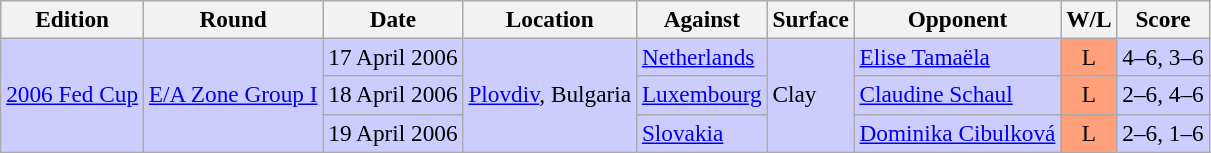<table class=wikitable style=font-size:97%>
<tr>
<th>Edition</th>
<th>Round</th>
<th>Date</th>
<th>Location</th>
<th>Against</th>
<th>Surface</th>
<th>Opponent</th>
<th>W/L</th>
<th>Score</th>
</tr>
<tr style="background:#ccccff;">
<td rowspan="3"><a href='#'>2006 Fed Cup</a></td>
<td rowspan="3"><a href='#'>E/A Zone Group I</a></td>
<td>17 April 2006</td>
<td rowspan="3"><a href='#'>Plovdiv</a>, Bulgaria</td>
<td> <a href='#'>Netherlands</a></td>
<td rowspan="3">Clay</td>
<td> <a href='#'>Elise Tamaëla</a></td>
<td style="text-align:center; background:#ffa07a;">L</td>
<td>4–6, 3–6</td>
</tr>
<tr style="background:#ccccff;">
<td>18 April 2006</td>
<td> <a href='#'>Luxembourg</a></td>
<td> <a href='#'>Claudine Schaul</a></td>
<td style="text-align:center; background:#ffa07a;">L</td>
<td>2–6, 4–6</td>
</tr>
<tr style="background:#ccccff;">
<td>19 April 2006</td>
<td> <a href='#'>Slovakia</a></td>
<td> <a href='#'>Dominika Cibulková</a></td>
<td style="text-align:center; background:#ffa07a;">L</td>
<td>2–6, 1–6</td>
</tr>
</table>
